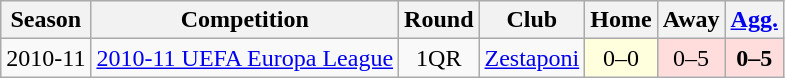<table class="wikitable" style="text-align:center">
<tr>
<th>Season</th>
<th>Competition</th>
<th>Round</th>
<th>Club</th>
<th>Home</th>
<th>Away</th>
<th><a href='#'>Agg.</a></th>
</tr>
<tr>
<td>2010-11</td>
<td><a href='#'>2010-11 UEFA Europa League</a></td>
<td>1QR</td>
<td> <a href='#'>Zestaponi</a></td>
<td bgcolor="#ffd">0–0</td>
<td bgcolor="#fdd">0–5</td>
<td bgcolor="#fdd"><strong>0–5</strong></td>
</tr>
</table>
